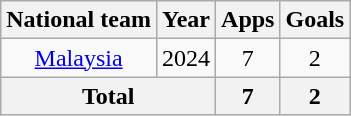<table class="wikitable" style="text-align:center">
<tr>
<th>National team</th>
<th>Year</th>
<th>Apps</th>
<th>Goals</th>
</tr>
<tr>
<td><a href='#'>Malaysia</a></td>
<td>2024</td>
<td>7</td>
<td>2</td>
</tr>
<tr>
<th colspan=2>Total</th>
<th>7</th>
<th>2</th>
</tr>
</table>
